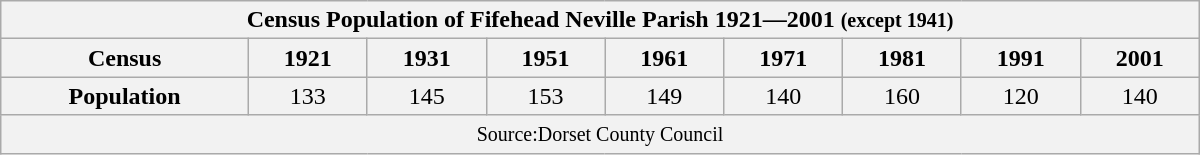<table class="wikitable" style="width:800px;">
<tr>
<th colspan= "15" style="background:; color:"><span>Census Population of Fifehead Neville Parish 1921—2001 <small>(except 1941)</small></span></th>
</tr>
<tr style="text-align:center;">
<th style="background:; color: height:15px;">Census</th>
<th style="background:;">1921</th>
<th style="background:;">1931</th>
<th style="background:;">1951</th>
<th style="background:;">1961</th>
<th style="background:;">1971</th>
<th style="background:;">1981</th>
<th style="background:;">1991</th>
<th style="background:;">2001</th>
</tr>
<tr style="text-align:center;">
<th style="background:; color: height:15px;">Population</th>
<td style="background:#F2F2F2;">133</td>
<td style="background:#F2F2F2;">145</td>
<td style="background:#F2F2F2;">153</td>
<td style="background:#F2F2F2;">149</td>
<td style="background:#F2F2F2;">140</td>
<td style="background:#F2F2F2;">160</td>
<td style="background:#F2F2F2;">120</td>
<td style="background:#F2F2F2;">140</td>
</tr>
<tr style="text-align:center;">
<td colspan="15" style="background:#F2F2F2; color: text-align:center;"><small>Source:Dorset County Council</small></td>
</tr>
</table>
